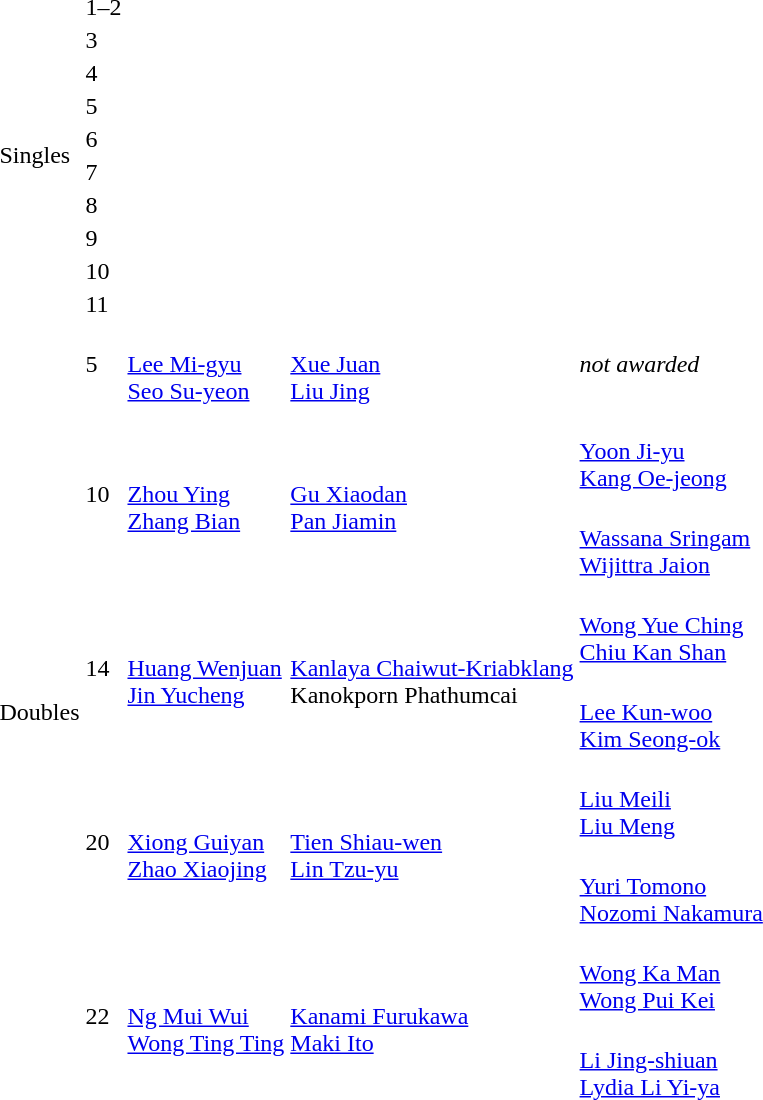<table>
<tr>
<td rowspan=20>Singles</td>
<td rowspan=2>1–2</td>
<td rowspan=2></td>
<td rowspan=2></td>
<td nowrap></td>
</tr>
<tr>
<td></td>
</tr>
<tr>
<td rowspan=2>3</td>
<td rowspan=2></td>
<td rowspan=2></td>
<td></td>
</tr>
<tr>
<td></td>
</tr>
<tr>
<td rowspan=2>4</td>
<td rowspan=2></td>
<td rowspan=2></td>
<td></td>
</tr>
<tr>
<td></td>
</tr>
<tr>
<td rowspan=2>5</td>
<td rowspan=2></td>
<td rowspan=2></td>
<td></td>
</tr>
<tr>
<td></td>
</tr>
<tr>
<td rowspan=2>6</td>
<td rowspan=2></td>
<td rowspan=2></td>
<td></td>
</tr>
<tr>
<td></td>
</tr>
<tr>
<td rowspan=2>7</td>
<td rowspan=2></td>
<td rowspan=2></td>
<td></td>
</tr>
<tr>
<td></td>
</tr>
<tr>
<td rowspan=2>8</td>
<td rowspan=2></td>
<td rowspan=2></td>
<td nowrap></td>
</tr>
<tr>
<td></td>
</tr>
<tr>
<td rowspan=2>9</td>
<td rowspan=2></td>
<td rowspan=2></td>
<td></td>
</tr>
<tr>
<td></td>
</tr>
<tr>
<td rowspan=2>10</td>
<td rowspan=2 nowrap></td>
<td rowspan=2></td>
<td></td>
</tr>
<tr>
<td></td>
</tr>
<tr>
<td rowspan=2>11</td>
<td rowspan=2></td>
<td rowspan=2></td>
<td></td>
</tr>
<tr>
<td></td>
</tr>
<tr>
<td rowspan=9>Doubles</td>
<td>5</td>
<td><br><a href='#'>Lee Mi-gyu</a><br><a href='#'>Seo Su-yeon</a></td>
<td><br><a href='#'>Xue Juan</a><br><a href='#'>Liu Jing</a></td>
<td><em>not awarded</em></td>
</tr>
<tr>
<td rowspan=2>10</td>
<td rowspan=2><br><a href='#'>Zhou Ying</a><br><a href='#'>Zhang Bian</a></td>
<td rowspan=2><br><a href='#'>Gu Xiaodan</a><br><a href='#'>Pan Jiamin</a></td>
<td><br><a href='#'>Yoon Ji-yu</a><br><a href='#'>Kang Oe-jeong</a></td>
</tr>
<tr>
<td><br><a href='#'>Wassana Sringam</a><br><a href='#'>Wijittra Jaion</a></td>
</tr>
<tr>
<td rowspan=2>14</td>
<td rowspan=2><br><a href='#'>Huang Wenjuan</a><br><a href='#'>Jin Yucheng</a></td>
<td rowspan=2 nowrap><br><a href='#'>Kanlaya Chaiwut-Kriabklang</a><br>Kanokporn Phathumcai</td>
<td><br><a href='#'>Wong Yue Ching</a><br><a href='#'>Chiu Kan Shan</a></td>
</tr>
<tr>
<td><br><a href='#'>Lee Kun-woo</a><br><a href='#'>Kim Seong-ok</a></td>
</tr>
<tr>
<td rowspan=2>20</td>
<td rowspan=2><br><a href='#'>Xiong Guiyan</a><br><a href='#'>Zhao Xiaojing</a></td>
<td rowspan=2><br><a href='#'>Tien Shiau-wen</a><br><a href='#'>Lin Tzu-yu</a></td>
<td><br><a href='#'>Liu Meili</a><br><a href='#'>Liu Meng</a></td>
</tr>
<tr>
<td><br><a href='#'>Yuri Tomono</a><br><a href='#'>Nozomi Nakamura</a></td>
</tr>
<tr>
<td rowspan=2>22</td>
<td rowspan=2><br><a href='#'>Ng Mui Wui</a><br><a href='#'>Wong Ting Ting</a></td>
<td rowspan=2><br><a href='#'>Kanami Furukawa</a><br><a href='#'>Maki Ito</a></td>
<td><br><a href='#'>Wong Ka Man</a><br><a href='#'>Wong Pui Kei</a></td>
</tr>
<tr>
<td><br><a href='#'>Li Jing-shiuan</a><br><a href='#'>Lydia Li Yi-ya</a></td>
</tr>
</table>
